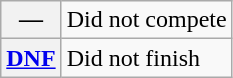<table class="wikitable">
<tr>
<th scope="row">—</th>
<td>Did not compete</td>
</tr>
<tr>
<th scope="row"><a href='#'>DNF</a></th>
<td>Did not finish</td>
</tr>
</table>
